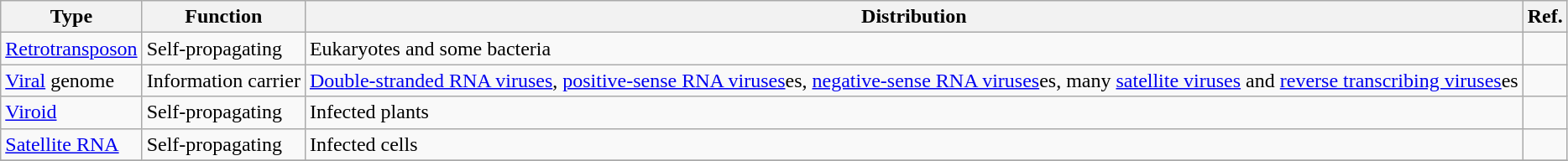<table class="wikitable sortable">
<tr>
<th>Type</th>
<th>Function</th>
<th>Distribution</th>
<th>Ref.</th>
</tr>
<tr>
<td><a href='#'>Retrotransposon</a></td>
<td>Self-propagating</td>
<td>Eukaryotes and some bacteria</td>
<td></td>
</tr>
<tr>
<td><a href='#'>Viral</a> genome</td>
<td>Information carrier</td>
<td><a href='#'>Double-stranded RNA viruses</a>, <a href='#'>positive-sense RNA viruses</a>es, <a href='#'>negative-sense RNA viruses</a>es, many <a href='#'>satellite viruses</a> and <a href='#'>reverse transcribing viruses</a>es</td>
<td></td>
</tr>
<tr>
<td><a href='#'>Viroid</a></td>
<td>Self-propagating</td>
<td>Infected plants</td>
<td></td>
</tr>
<tr>
<td><a href='#'>Satellite RNA</a></td>
<td>Self-propagating</td>
<td>Infected cells</td>
<td></td>
</tr>
<tr>
</tr>
</table>
